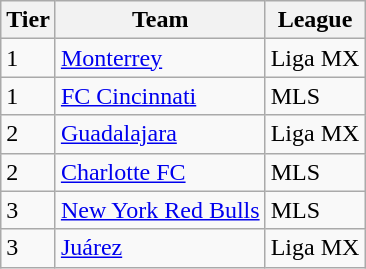<table class="wikitable" style="white-space:nowrap; display:inline-table;">
<tr>
<th>Tier</th>
<th>Team</th>
<th>League</th>
</tr>
<tr>
<td>1</td>
<td><a href='#'>Monterrey</a></td>
<td>Liga MX</td>
</tr>
<tr>
<td>1</td>
<td><a href='#'>FC Cincinnati</a></td>
<td>MLS</td>
</tr>
<tr>
<td>2</td>
<td><a href='#'>Guadalajara</a></td>
<td>Liga MX</td>
</tr>
<tr>
<td>2</td>
<td><a href='#'>Charlotte FC</a></td>
<td>MLS</td>
</tr>
<tr>
<td>3</td>
<td><a href='#'>New York Red Bulls</a></td>
<td>MLS</td>
</tr>
<tr>
<td>3</td>
<td><a href='#'>Juárez</a></td>
<td>Liga MX</td>
</tr>
</table>
